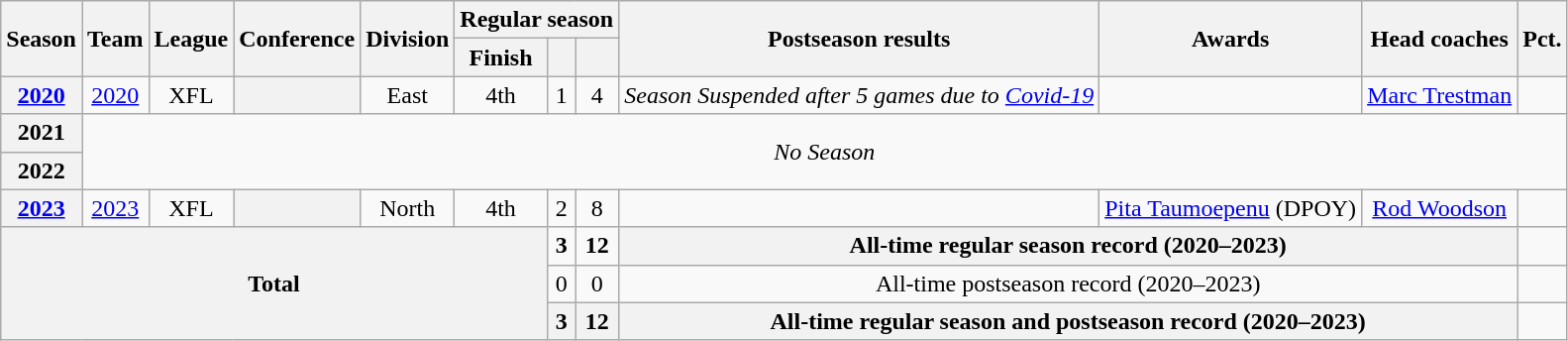<table class="wikitable" style="text-align:center">
<tr>
<th rowspan="2">Season</th>
<th rowspan="2">Team</th>
<th rowspan="2">League</th>
<th rowspan="2">Conference</th>
<th rowspan="2">Division</th>
<th colspan="3">Regular season</th>
<th rowspan="2">Postseason results</th>
<th rowspan="2">Awards</th>
<th rowspan="2">Head coaches</th>
<th rowspan="2">Pct.</th>
</tr>
<tr>
<th>Finish</th>
<th></th>
<th></th>
</tr>
<tr>
<th><a href='#'>2020</a></th>
<td><a href='#'>2020</a></td>
<td>XFL</td>
<th></th>
<td>East</td>
<td>4th</td>
<td>1</td>
<td>4</td>
<td><em>Season Suspended after 5 games due to <a href='#'>Covid-19</a></em></td>
<td></td>
<td><a href='#'>Marc Trestman</a></td>
<td></td>
</tr>
<tr>
<th>2021</th>
<td colspan=11 rowspan=2 style="text-align:center;"><em>No Season</em></td>
</tr>
<tr>
<th>2022</th>
</tr>
<tr>
<th><a href='#'>2023</a></th>
<td><a href='#'>2023</a></td>
<td>XFL</td>
<th></th>
<td>North</td>
<td>4th</td>
<td>2</td>
<td>8</td>
<td></td>
<td><a href='#'>Pita Taumoepenu</a> (DPOY)</td>
<td><a href='#'>Rod Woodson</a></td>
<td></td>
</tr>
<tr>
<th rowspan="4" colspan="6">Total</th>
<td><strong>3</strong></td>
<td><strong>12</strong></td>
<th colspan="3">All-time regular season record (2020–2023)</th>
<td></td>
</tr>
<tr>
<td>0</td>
<td>0</td>
<td colspan="3">All-time postseason record (2020–2023)</td>
<td></td>
</tr>
<tr>
<th>3</th>
<th>12</th>
<th colspan="3">All-time regular season and postseason record (2020–2023)</th>
<td></td>
</tr>
</table>
